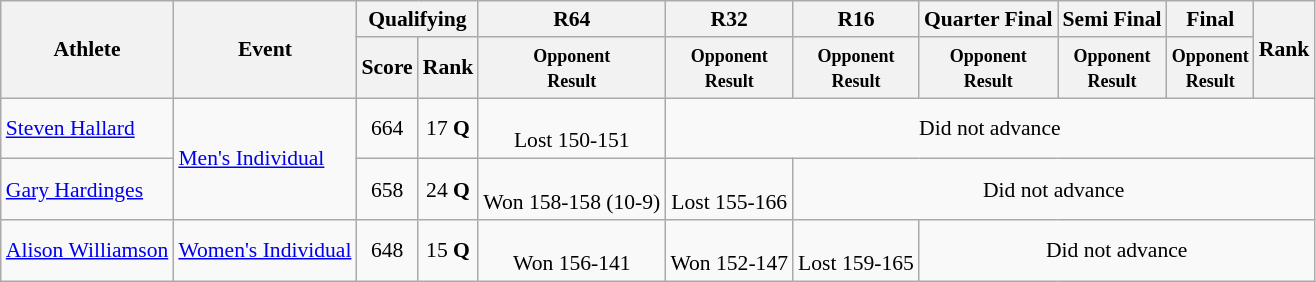<table class="wikitable" style="font-size:90%">
<tr>
<th rowspan=2>Athlete</th>
<th rowspan=2>Event</th>
<th colspan=2>Qualifying</th>
<th>R64</th>
<th>R32</th>
<th>R16</th>
<th>Quarter Final</th>
<th>Semi Final</th>
<th>Final</th>
<th rowspan=2>Rank</th>
</tr>
<tr>
<th>Score</th>
<th>Rank</th>
<th><small>Opponent<br>Result</small></th>
<th><small>Opponent<br>Result</small></th>
<th><small>Opponent<br>Result</small></th>
<th><small>Opponent<br>Result</small></th>
<th><small>Opponent<br>Result</small></th>
<th><small>Opponent<br>Result</small></th>
</tr>
<tr style="text-align:center">
<td style="text-align:left"><a href='#'>Steven Hallard</a></td>
<td style="text-align:left" rowspan=2><a href='#'>Men's Individual</a></td>
<td>664</td>
<td>17 <strong>Q</strong></td>
<td><br>Lost 150-151</td>
<td colspan=6>Did not advance</td>
</tr>
<tr style="text-align:center">
<td style="text-align:left"><a href='#'>Gary Hardinges</a></td>
<td>658</td>
<td>24 <strong>Q</strong></td>
<td><br>Won 158-158 (10-9)</td>
<td><br>Lost 155-166</td>
<td colspan=5>Did not advance</td>
</tr>
<tr style="text-align:center">
<td style="text-align:left"><a href='#'>Alison Williamson</a></td>
<td style="text-align:left"><a href='#'>Women's Individual</a></td>
<td>648</td>
<td>15 <strong>Q</strong></td>
<td><br>Won 156-141</td>
<td><br>Won 152-147</td>
<td><br>Lost 159-165</td>
<td colspan=4>Did not advance</td>
</tr>
</table>
